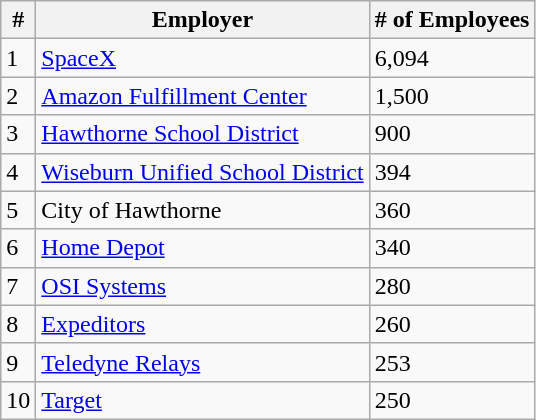<table class="wikitable sortable">
<tr>
<th>#</th>
<th>Employer</th>
<th># of Employees</th>
</tr>
<tr>
<td>1</td>
<td><a href='#'>SpaceX</a></td>
<td>6,094</td>
</tr>
<tr>
<td>2</td>
<td><a href='#'>Amazon Fulfillment Center</a></td>
<td>1,500</td>
</tr>
<tr>
<td>3</td>
<td><a href='#'>Hawthorne School District</a></td>
<td>900</td>
</tr>
<tr>
<td>4</td>
<td><a href='#'>Wiseburn Unified School District</a></td>
<td>394</td>
</tr>
<tr>
<td>5</td>
<td>City of Hawthorne</td>
<td>360</td>
</tr>
<tr>
<td>6</td>
<td><a href='#'>Home Depot</a></td>
<td>340</td>
</tr>
<tr>
<td>7</td>
<td><a href='#'>OSI Systems</a></td>
<td>280</td>
</tr>
<tr>
<td>8</td>
<td><a href='#'>Expeditors</a></td>
<td>260</td>
</tr>
<tr>
<td>9</td>
<td><a href='#'>Teledyne Relays</a></td>
<td>253</td>
</tr>
<tr>
<td>10</td>
<td><a href='#'>Target</a></td>
<td>250</td>
</tr>
</table>
